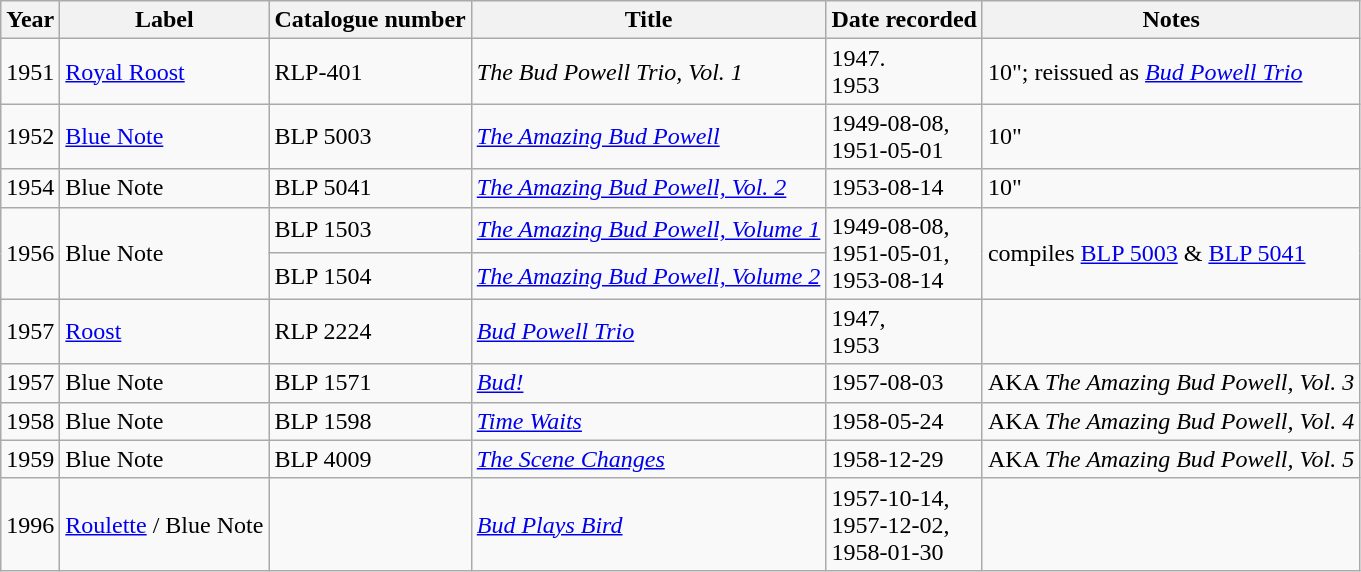<table class="wikitable sortable" align="center" bgcolor="CCCCCC" |>
<tr>
<th>Year</th>
<th>Label</th>
<th>Catalogue number</th>
<th>Title</th>
<th>Date recorded</th>
<th>Notes</th>
</tr>
<tr>
<td>1951</td>
<td><a href='#'>Royal Roost</a></td>
<td>RLP-401</td>
<td><em>The Bud Powell Trio, Vol. 1</em></td>
<td>1947.<br> 1953</td>
<td>10"; reissued as <em><a href='#'>Bud Powell Trio</a></em></td>
</tr>
<tr>
<td>1952</td>
<td><a href='#'>Blue Note</a></td>
<td>BLP 5003</td>
<td><em><a href='#'>The Amazing Bud Powell</a></em></td>
<td>1949-08-08,<br> 1951-05-01</td>
<td>10"</td>
</tr>
<tr>
<td>1954</td>
<td>Blue Note</td>
<td>BLP 5041</td>
<td><em><a href='#'>The Amazing Bud Powell, Vol. 2</a></em></td>
<td>1953-08-14</td>
<td>10"</td>
</tr>
<tr>
<td rowspan="2">1956</td>
<td rowspan="2">Blue Note</td>
<td>BLP 1503</td>
<td><em><a href='#'>The Amazing Bud Powell, Volume 1</a></em></td>
<td rowspan="2">1949-08-08,<br> 1951-05-01,<br> 1953-08-14</td>
<td rowspan="2">compiles <a href='#'>BLP 5003</a> & <a href='#'>BLP 5041</a></td>
</tr>
<tr>
<td>BLP 1504</td>
<td><em><a href='#'>The Amazing Bud Powell, Volume 2</a></em></td>
</tr>
<tr>
<td>1957</td>
<td><a href='#'>Roost</a></td>
<td>RLP 2224</td>
<td><em><a href='#'>Bud Powell Trio</a></em></td>
<td>1947,<br>1953</td>
<td></td>
</tr>
<tr>
<td>1957</td>
<td>Blue Note</td>
<td>BLP 1571</td>
<td><em><a href='#'>Bud!</a></em></td>
<td>1957-08-03</td>
<td>AKA <em>The Amazing Bud Powell, Vol. 3</em></td>
</tr>
<tr>
<td>1958</td>
<td>Blue Note</td>
<td>BLP 1598</td>
<td><em><a href='#'>Time Waits</a></em></td>
<td>1958-05-24</td>
<td>AKA <em>The Amazing Bud Powell, Vol. 4</em></td>
</tr>
<tr>
<td>1959</td>
<td>Blue Note</td>
<td>BLP 4009</td>
<td><em><a href='#'>The Scene Changes</a></em></td>
<td>1958-12-29</td>
<td>AKA <em>The Amazing Bud Powell, Vol. 5</em></td>
</tr>
<tr>
<td>1996</td>
<td><a href='#'>Roulette</a> / Blue Note</td>
<td></td>
<td><em><a href='#'>Bud Plays Bird</a></em></td>
<td>1957-10-14,<br> 1957-12-02,<br> 1958-01-30</td>
<td></td>
</tr>
</table>
